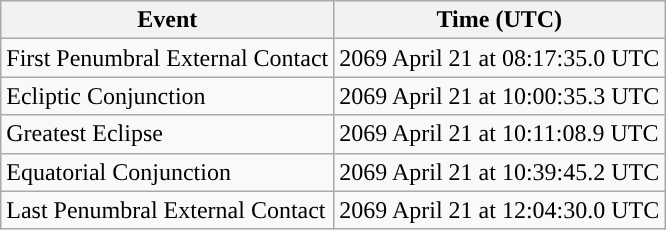<table class="wikitable">
<tr>
<th>Event</th>
<th>Time (UTC)</th>
</tr>
<tr>
<td>First Penumbral External Contact</td>
<td>2069 April 21 at 08:17:35.0 UTC</td>
</tr>
<tr>
<td>Ecliptic Conjunction</td>
<td>2069 April 21 at 10:00:35.3 UTC</td>
</tr>
<tr>
<td>Greatest Eclipse</td>
<td>2069 April 21 at 10:11:08.9 UTC</td>
</tr>
<tr>
<td>Equatorial Conjunction</td>
<td>2069 April 21 at 10:39:45.2 UTC</td>
</tr>
<tr>
<td>Last Penumbral External Contact</td>
<td>2069 April 21 at 12:04:30.0 UTC</td>
</tr>
</table>
